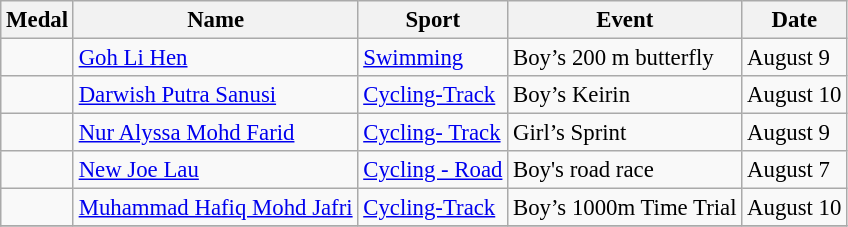<table class="wikitable sortable" style="font-size: 95%;">
<tr>
<th>Medal</th>
<th>Name</th>
<th>Sport</th>
<th>Event</th>
<th>Date</th>
</tr>
<tr>
<td></td>
<td><a href='#'>Goh Li Hen</a></td>
<td><a href='#'> Swimming</a></td>
<td>Boy’s 200 m butterfly</td>
<td>August 9</td>
</tr>
<tr>
<td></td>
<td><a href='#'>Darwish Putra Sanusi</a></td>
<td><a href='#'> Cycling-Track</a></td>
<td>Boy’s Keirin</td>
<td>August 10</td>
</tr>
<tr>
<td></td>
<td><a href='#'>Nur Alyssa Mohd Farid</a></td>
<td><a href='#'> Cycling- Track</a></td>
<td>Girl’s Sprint</td>
<td>August 9</td>
</tr>
<tr>
<td></td>
<td><a href='#'>New Joe Lau</a></td>
<td><a href='#'>Cycling - Road</a></td>
<td>Boy's road race</td>
<td>August 7</td>
</tr>
<tr>
<td></td>
<td><a href='#'>Muhammad Hafiq Mohd Jafri</a></td>
<td><a href='#'> Cycling-Track</a></td>
<td>Boy’s 1000m Time Trial</td>
<td>August 10</td>
</tr>
<tr>
</tr>
</table>
